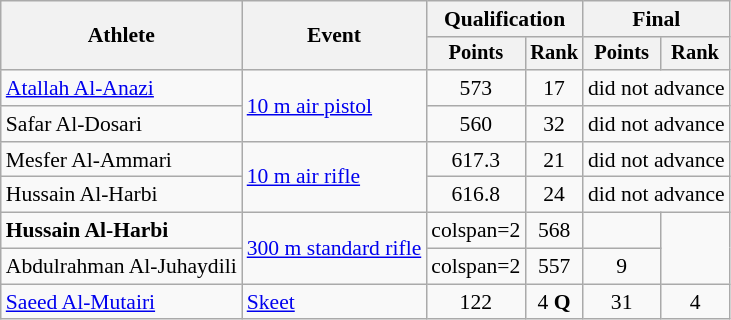<table class=wikitable style=font-size:90%;text-align:center>
<tr>
<th rowspan="2">Athlete</th>
<th rowspan="2">Event</th>
<th colspan=2>Qualification</th>
<th colspan=2>Final</th>
</tr>
<tr style="font-size:95%">
<th>Points</th>
<th>Rank</th>
<th>Points</th>
<th>Rank</th>
</tr>
<tr>
<td align=left><a href='#'>Atallah Al-Anazi</a></td>
<td align=left rowspan=2><a href='#'>10 m air pistol</a></td>
<td>573</td>
<td>17</td>
<td colspan=2>did not advance</td>
</tr>
<tr>
<td align=left>Safar Al-Dosari</td>
<td>560</td>
<td>32</td>
<td colspan=2>did not advance</td>
</tr>
<tr>
<td align=left>Mesfer Al-Ammari</td>
<td align=left rowspan=2><a href='#'>10 m air rifle</a></td>
<td>617.3</td>
<td>21</td>
<td colspan=2>did not advance</td>
</tr>
<tr>
<td align=left>Hussain Al-Harbi</td>
<td>616.8</td>
<td>24</td>
<td colspan=2>did not advance</td>
</tr>
<tr>
<td align=left><strong>Hussain Al-Harbi</strong></td>
<td align=left rowspan=2><a href='#'>300 m standard rifle</a></td>
<td>colspan=2 </td>
<td>568</td>
<td></td>
</tr>
<tr>
<td align=left>Abdulrahman Al-Juhaydili</td>
<td>colspan=2 </td>
<td>557</td>
<td>9</td>
</tr>
<tr>
<td align=left><a href='#'>Saeed Al-Mutairi</a></td>
<td align=left><a href='#'>Skeet</a></td>
<td>122</td>
<td>4 <strong>Q</strong></td>
<td>31</td>
<td>4</td>
</tr>
</table>
